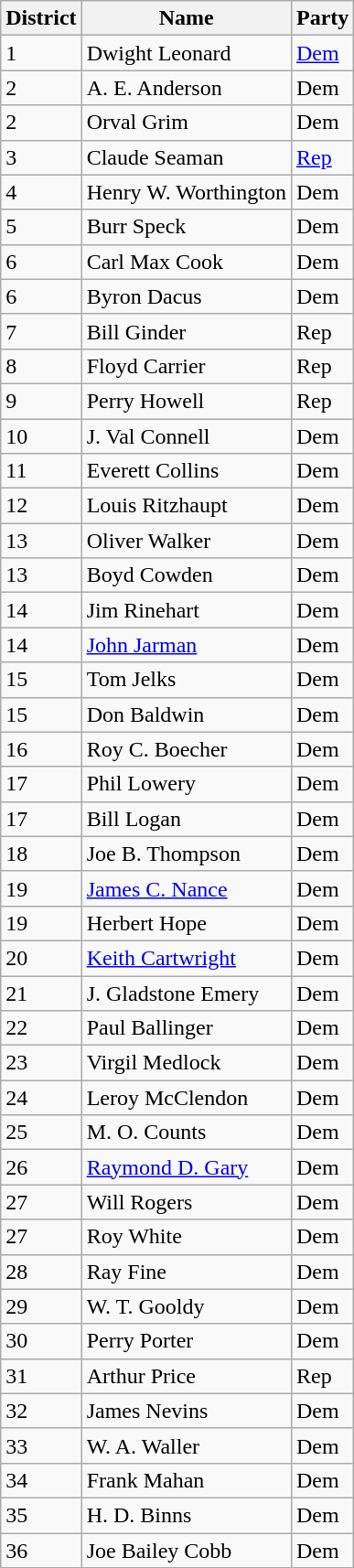<table class="wikitable sortable">
<tr>
<th>District</th>
<th>Name</th>
<th>Party</th>
</tr>
<tr>
<td>1</td>
<td>Dwight Leonard</td>
<td><a href='#'>Dem</a></td>
</tr>
<tr>
<td>2</td>
<td>A. E. Anderson</td>
<td>Dem</td>
</tr>
<tr>
<td>2</td>
<td>Orval Grim</td>
<td>Dem</td>
</tr>
<tr>
<td>3</td>
<td>Claude Seaman</td>
<td><a href='#'>Rep</a></td>
</tr>
<tr>
<td>4</td>
<td>Henry W. Worthington</td>
<td>Dem</td>
</tr>
<tr>
<td>5</td>
<td>Burr Speck</td>
<td>Dem</td>
</tr>
<tr>
<td>6</td>
<td>Carl Max Cook</td>
<td>Dem</td>
</tr>
<tr>
<td>6</td>
<td>Byron Dacus</td>
<td>Dem</td>
</tr>
<tr>
<td>7</td>
<td>Bill Ginder</td>
<td>Rep</td>
</tr>
<tr>
<td>8</td>
<td>Floyd Carrier</td>
<td>Rep</td>
</tr>
<tr>
<td>9</td>
<td>Perry Howell</td>
<td>Rep</td>
</tr>
<tr>
<td>10</td>
<td>J. Val Connell</td>
<td>Dem</td>
</tr>
<tr>
<td>11</td>
<td>Everett Collins</td>
<td>Dem</td>
</tr>
<tr>
<td>12</td>
<td>Louis Ritzhaupt</td>
<td>Dem</td>
</tr>
<tr>
<td>13</td>
<td>Oliver Walker</td>
<td>Dem</td>
</tr>
<tr>
<td>13</td>
<td>Boyd Cowden</td>
<td>Dem</td>
</tr>
<tr>
<td>14</td>
<td>Jim Rinehart</td>
<td>Dem</td>
</tr>
<tr>
<td>14</td>
<td><a href='#'>John Jarman</a></td>
<td>Dem</td>
</tr>
<tr>
<td>15</td>
<td>Tom Jelks</td>
<td>Dem</td>
</tr>
<tr>
<td>15</td>
<td>Don Baldwin</td>
<td>Dem</td>
</tr>
<tr>
<td>16</td>
<td>Roy C. Boecher</td>
<td>Dem</td>
</tr>
<tr>
<td>17</td>
<td>Phil Lowery</td>
<td>Dem</td>
</tr>
<tr>
<td>17</td>
<td>Bill Logan</td>
<td>Dem</td>
</tr>
<tr>
<td>18</td>
<td>Joe B. Thompson</td>
<td>Dem</td>
</tr>
<tr>
<td>19</td>
<td><a href='#'>James C. Nance</a></td>
<td>Dem</td>
</tr>
<tr>
<td>19</td>
<td>Herbert Hope</td>
<td>Dem</td>
</tr>
<tr>
<td>20</td>
<td><a href='#'>Keith Cartwright</a></td>
<td>Dem</td>
</tr>
<tr>
<td>21</td>
<td>J. Gladstone Emery</td>
<td>Dem</td>
</tr>
<tr>
<td>22</td>
<td>Paul Ballinger</td>
<td>Dem</td>
</tr>
<tr>
<td>23</td>
<td>Virgil Medlock</td>
<td>Dem</td>
</tr>
<tr>
<td>24</td>
<td>Leroy McClendon</td>
<td>Dem</td>
</tr>
<tr>
<td>25</td>
<td>M. O. Counts</td>
<td>Dem</td>
</tr>
<tr>
<td>26</td>
<td><a href='#'>Raymond D. Gary</a></td>
<td>Dem</td>
</tr>
<tr>
<td>27</td>
<td>Will Rogers</td>
<td>Dem</td>
</tr>
<tr>
<td>27</td>
<td>Roy White</td>
<td>Dem</td>
</tr>
<tr>
<td>28</td>
<td>Ray Fine</td>
<td>Dem</td>
</tr>
<tr>
<td>29</td>
<td>W. T. Gooldy</td>
<td>Dem</td>
</tr>
<tr>
<td>30</td>
<td>Perry Porter</td>
<td>Dem</td>
</tr>
<tr>
<td>31</td>
<td>Arthur Price</td>
<td>Rep</td>
</tr>
<tr>
<td>32</td>
<td>James Nevins</td>
<td>Dem</td>
</tr>
<tr>
<td>33</td>
<td>W. A. Waller</td>
<td>Dem</td>
</tr>
<tr>
<td>34</td>
<td>Frank Mahan</td>
<td>Dem</td>
</tr>
<tr>
<td>35</td>
<td>H. D. Binns</td>
<td>Dem</td>
</tr>
<tr>
<td>36</td>
<td>Joe Bailey Cobb</td>
<td>Dem</td>
</tr>
</table>
